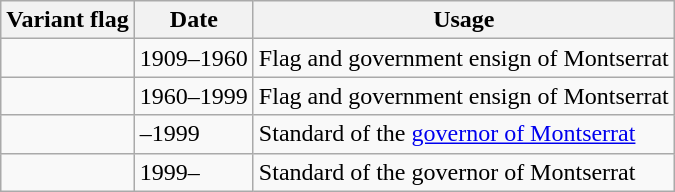<table class="wikitable sortable plainrowheaders">
<tr>
<th scope="col" class="unsortable">Variant flag</th>
<th scope="col" class="unsortable">Date</th>
<th scope="col" class="unsortable">Usage</th>
</tr>
<tr>
<td></td>
<td>1909–1960</td>
<td>Flag and government ensign of Montserrat</td>
</tr>
<tr>
<td></td>
<td>1960–1999</td>
<td>Flag and government ensign of Montserrat</td>
</tr>
<tr>
<td></td>
<td>–1999</td>
<td>Standard of the <a href='#'>governor of Montserrat</a></td>
</tr>
<tr>
<td></td>
<td>1999–</td>
<td>Standard of the governor of Montserrat</td>
</tr>
</table>
